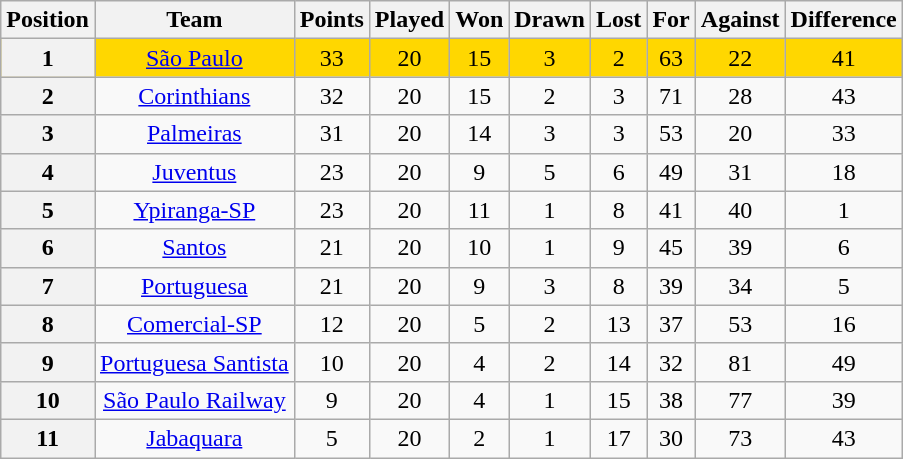<table class="wikitable" style="text-align:center">
<tr>
<th>Position</th>
<th>Team</th>
<th>Points</th>
<th>Played</th>
<th>Won</th>
<th>Drawn</th>
<th>Lost</th>
<th>For</th>
<th>Against</th>
<th>Difference</th>
</tr>
<tr style="background: gold;">
<th>1</th>
<td><a href='#'>São Paulo</a></td>
<td>33</td>
<td>20</td>
<td>15</td>
<td>3</td>
<td>2</td>
<td>63</td>
<td>22</td>
<td>41</td>
</tr>
<tr>
<th>2</th>
<td><a href='#'>Corinthians</a></td>
<td>32</td>
<td>20</td>
<td>15</td>
<td>2</td>
<td>3</td>
<td>71</td>
<td>28</td>
<td>43</td>
</tr>
<tr>
<th>3</th>
<td><a href='#'>Palmeiras</a></td>
<td>31</td>
<td>20</td>
<td>14</td>
<td>3</td>
<td>3</td>
<td>53</td>
<td>20</td>
<td>33</td>
</tr>
<tr>
<th>4</th>
<td><a href='#'>Juventus</a></td>
<td>23</td>
<td>20</td>
<td>9</td>
<td>5</td>
<td>6</td>
<td>49</td>
<td>31</td>
<td>18</td>
</tr>
<tr>
<th>5</th>
<td><a href='#'>Ypiranga-SP</a></td>
<td>23</td>
<td>20</td>
<td>11</td>
<td>1</td>
<td>8</td>
<td>41</td>
<td>40</td>
<td>1</td>
</tr>
<tr>
<th>6</th>
<td><a href='#'>Santos</a></td>
<td>21</td>
<td>20</td>
<td>10</td>
<td>1</td>
<td>9</td>
<td>45</td>
<td>39</td>
<td>6</td>
</tr>
<tr>
<th>7</th>
<td><a href='#'>Portuguesa</a></td>
<td>21</td>
<td>20</td>
<td>9</td>
<td>3</td>
<td>8</td>
<td>39</td>
<td>34</td>
<td>5</td>
</tr>
<tr>
<th>8</th>
<td><a href='#'>Comercial-SP</a></td>
<td>12</td>
<td>20</td>
<td>5</td>
<td>2</td>
<td>13</td>
<td>37</td>
<td>53</td>
<td>16</td>
</tr>
<tr>
<th>9</th>
<td><a href='#'>Portuguesa Santista</a></td>
<td>10</td>
<td>20</td>
<td>4</td>
<td>2</td>
<td>14</td>
<td>32</td>
<td>81</td>
<td>49</td>
</tr>
<tr>
<th>10</th>
<td><a href='#'>São Paulo Railway</a></td>
<td>9</td>
<td>20</td>
<td>4</td>
<td>1</td>
<td>15</td>
<td>38</td>
<td>77</td>
<td>39</td>
</tr>
<tr>
<th>11</th>
<td><a href='#'>Jabaquara</a></td>
<td>5</td>
<td>20</td>
<td>2</td>
<td>1</td>
<td>17</td>
<td>30</td>
<td>73</td>
<td>43</td>
</tr>
</table>
